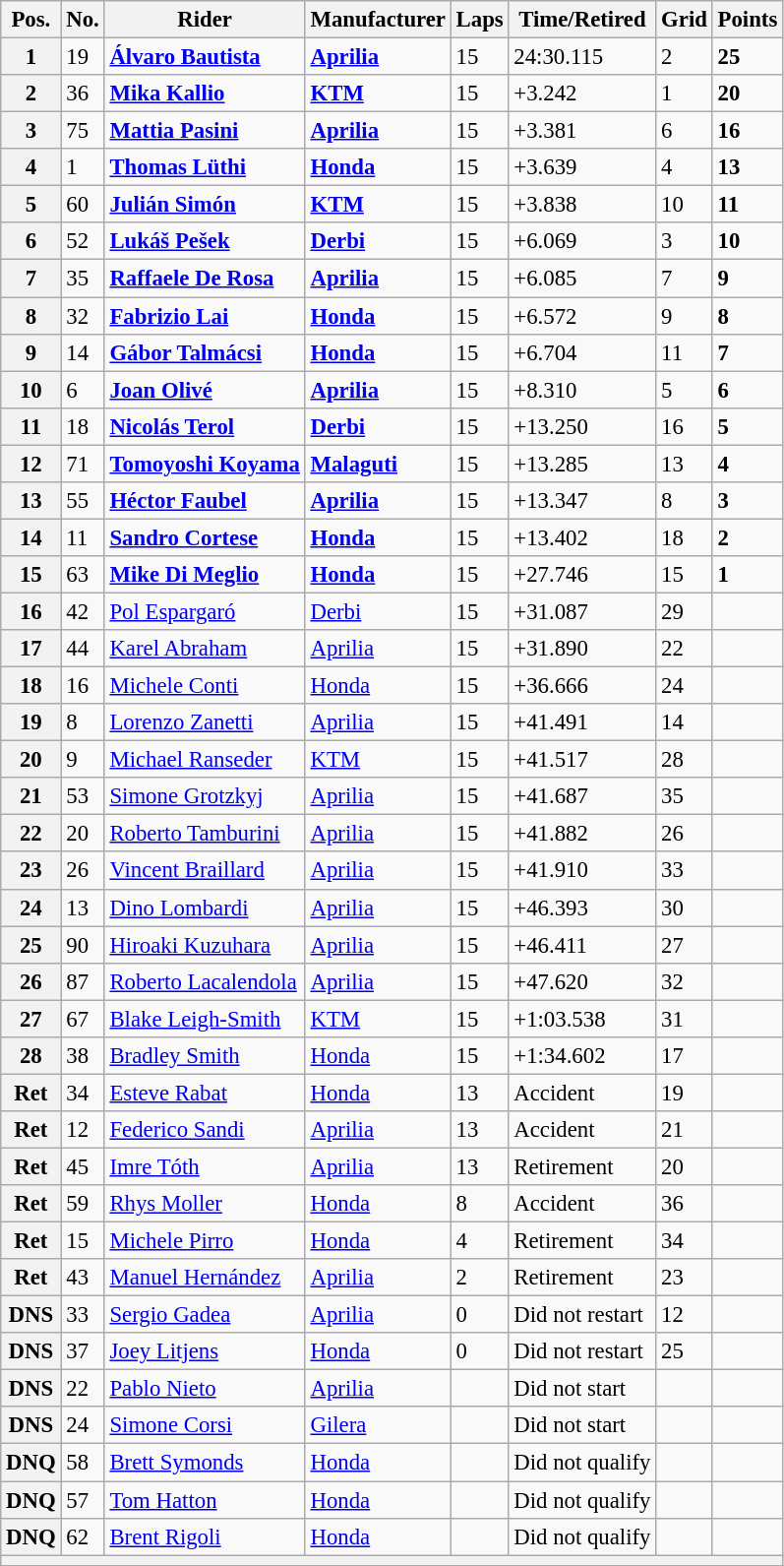<table class="wikitable" style="font-size: 95%;">
<tr>
<th>Pos.</th>
<th>No.</th>
<th>Rider</th>
<th>Manufacturer</th>
<th>Laps</th>
<th>Time/Retired</th>
<th>Grid</th>
<th>Points</th>
</tr>
<tr>
<th>1</th>
<td>19</td>
<td> <strong><a href='#'>Álvaro Bautista</a></strong></td>
<td><strong><a href='#'>Aprilia</a></strong></td>
<td>15</td>
<td>24:30.115</td>
<td>2</td>
<td><strong>25</strong></td>
</tr>
<tr>
<th>2</th>
<td>36</td>
<td> <strong><a href='#'>Mika Kallio</a></strong></td>
<td><strong><a href='#'>KTM</a></strong></td>
<td>15</td>
<td>+3.242</td>
<td>1</td>
<td><strong>20</strong></td>
</tr>
<tr>
<th>3</th>
<td>75</td>
<td> <strong><a href='#'>Mattia Pasini</a></strong></td>
<td><strong><a href='#'>Aprilia</a></strong></td>
<td>15</td>
<td>+3.381</td>
<td>6</td>
<td><strong>16</strong></td>
</tr>
<tr>
<th>4</th>
<td>1</td>
<td> <strong><a href='#'>Thomas Lüthi</a></strong></td>
<td><strong><a href='#'>Honda</a></strong></td>
<td>15</td>
<td>+3.639</td>
<td>4</td>
<td><strong>13</strong></td>
</tr>
<tr>
<th>5</th>
<td>60</td>
<td> <strong><a href='#'>Julián Simón</a></strong></td>
<td><strong><a href='#'>KTM</a></strong></td>
<td>15</td>
<td>+3.838</td>
<td>10</td>
<td><strong>11</strong></td>
</tr>
<tr>
<th>6</th>
<td>52</td>
<td> <strong><a href='#'>Lukáš Pešek</a></strong></td>
<td><strong><a href='#'>Derbi</a></strong></td>
<td>15</td>
<td>+6.069</td>
<td>3</td>
<td><strong>10</strong></td>
</tr>
<tr>
<th>7</th>
<td>35</td>
<td> <strong><a href='#'>Raffaele De Rosa</a></strong></td>
<td><strong><a href='#'>Aprilia</a></strong></td>
<td>15</td>
<td>+6.085</td>
<td>7</td>
<td><strong>9</strong></td>
</tr>
<tr>
<th>8</th>
<td>32</td>
<td> <strong><a href='#'>Fabrizio Lai</a></strong></td>
<td><strong><a href='#'>Honda</a></strong></td>
<td>15</td>
<td>+6.572</td>
<td>9</td>
<td><strong>8</strong></td>
</tr>
<tr>
<th>9</th>
<td>14</td>
<td> <strong><a href='#'>Gábor Talmácsi</a></strong></td>
<td><strong><a href='#'>Honda</a></strong></td>
<td>15</td>
<td>+6.704</td>
<td>11</td>
<td><strong>7</strong></td>
</tr>
<tr>
<th>10</th>
<td>6</td>
<td> <strong><a href='#'>Joan Olivé</a></strong></td>
<td><strong><a href='#'>Aprilia</a></strong></td>
<td>15</td>
<td>+8.310</td>
<td>5</td>
<td><strong>6</strong></td>
</tr>
<tr>
<th>11</th>
<td>18</td>
<td> <strong><a href='#'>Nicolás Terol</a></strong></td>
<td><strong><a href='#'>Derbi</a></strong></td>
<td>15</td>
<td>+13.250</td>
<td>16</td>
<td><strong>5</strong></td>
</tr>
<tr>
<th>12</th>
<td>71</td>
<td> <strong><a href='#'>Tomoyoshi Koyama</a></strong></td>
<td><strong><a href='#'>Malaguti</a></strong></td>
<td>15</td>
<td>+13.285</td>
<td>13</td>
<td><strong>4</strong></td>
</tr>
<tr>
<th>13</th>
<td>55</td>
<td> <strong><a href='#'>Héctor Faubel</a></strong></td>
<td><strong><a href='#'>Aprilia</a></strong></td>
<td>15</td>
<td>+13.347</td>
<td>8</td>
<td><strong>3</strong></td>
</tr>
<tr>
<th>14</th>
<td>11</td>
<td> <strong><a href='#'>Sandro Cortese</a></strong></td>
<td><strong><a href='#'>Honda</a></strong></td>
<td>15</td>
<td>+13.402</td>
<td>18</td>
<td><strong>2</strong></td>
</tr>
<tr>
<th>15</th>
<td>63</td>
<td> <strong><a href='#'>Mike Di Meglio</a></strong></td>
<td><strong><a href='#'>Honda</a></strong></td>
<td>15</td>
<td>+27.746</td>
<td>15</td>
<td><strong>1</strong></td>
</tr>
<tr>
<th>16</th>
<td>42</td>
<td> <a href='#'>Pol Espargaró</a></td>
<td><a href='#'>Derbi</a></td>
<td>15</td>
<td>+31.087</td>
<td>29</td>
<td></td>
</tr>
<tr>
<th>17</th>
<td>44</td>
<td> <a href='#'>Karel Abraham</a></td>
<td><a href='#'>Aprilia</a></td>
<td>15</td>
<td>+31.890</td>
<td>22</td>
<td></td>
</tr>
<tr>
<th>18</th>
<td>16</td>
<td> <a href='#'>Michele Conti</a></td>
<td><a href='#'>Honda</a></td>
<td>15</td>
<td>+36.666</td>
<td>24</td>
<td></td>
</tr>
<tr>
<th>19</th>
<td>8</td>
<td> <a href='#'>Lorenzo Zanetti</a></td>
<td><a href='#'>Aprilia</a></td>
<td>15</td>
<td>+41.491</td>
<td>14</td>
<td></td>
</tr>
<tr>
<th>20</th>
<td>9</td>
<td> <a href='#'>Michael Ranseder</a></td>
<td><a href='#'>KTM</a></td>
<td>15</td>
<td>+41.517</td>
<td>28</td>
<td></td>
</tr>
<tr>
<th>21</th>
<td>53</td>
<td> <a href='#'>Simone Grotzkyj</a></td>
<td><a href='#'>Aprilia</a></td>
<td>15</td>
<td>+41.687</td>
<td>35</td>
<td></td>
</tr>
<tr>
<th>22</th>
<td>20</td>
<td> <a href='#'>Roberto Tamburini</a></td>
<td><a href='#'>Aprilia</a></td>
<td>15</td>
<td>+41.882</td>
<td>26</td>
<td></td>
</tr>
<tr>
<th>23</th>
<td>26</td>
<td> <a href='#'>Vincent Braillard</a></td>
<td><a href='#'>Aprilia</a></td>
<td>15</td>
<td>+41.910</td>
<td>33</td>
<td></td>
</tr>
<tr>
<th>24</th>
<td>13</td>
<td> <a href='#'>Dino Lombardi</a></td>
<td><a href='#'>Aprilia</a></td>
<td>15</td>
<td>+46.393</td>
<td>30</td>
<td></td>
</tr>
<tr>
<th>25</th>
<td>90</td>
<td> <a href='#'>Hiroaki Kuzuhara</a></td>
<td><a href='#'>Aprilia</a></td>
<td>15</td>
<td>+46.411</td>
<td>27</td>
<td></td>
</tr>
<tr>
<th>26</th>
<td>87</td>
<td> <a href='#'>Roberto Lacalendola</a></td>
<td><a href='#'>Aprilia</a></td>
<td>15</td>
<td>+47.620</td>
<td>32</td>
<td></td>
</tr>
<tr>
<th>27</th>
<td>67</td>
<td> <a href='#'>Blake Leigh-Smith</a></td>
<td><a href='#'>KTM</a></td>
<td>15</td>
<td>+1:03.538</td>
<td>31</td>
<td></td>
</tr>
<tr>
<th>28</th>
<td>38</td>
<td> <a href='#'>Bradley Smith</a></td>
<td><a href='#'>Honda</a></td>
<td>15</td>
<td>+1:34.602</td>
<td>17</td>
<td></td>
</tr>
<tr>
<th>Ret</th>
<td>34</td>
<td> <a href='#'>Esteve Rabat</a></td>
<td><a href='#'>Honda</a></td>
<td>13</td>
<td>Accident</td>
<td>19</td>
<td></td>
</tr>
<tr>
<th>Ret</th>
<td>12</td>
<td> <a href='#'>Federico Sandi</a></td>
<td><a href='#'>Aprilia</a></td>
<td>13</td>
<td>Accident</td>
<td>21</td>
<td></td>
</tr>
<tr>
<th>Ret</th>
<td>45</td>
<td> <a href='#'>Imre Tóth</a></td>
<td><a href='#'>Aprilia</a></td>
<td>13</td>
<td>Retirement</td>
<td>20</td>
<td></td>
</tr>
<tr>
<th>Ret</th>
<td>59</td>
<td> <a href='#'>Rhys Moller</a></td>
<td><a href='#'>Honda</a></td>
<td>8</td>
<td>Accident</td>
<td>36</td>
<td></td>
</tr>
<tr>
<th>Ret</th>
<td>15</td>
<td> <a href='#'>Michele Pirro</a></td>
<td><a href='#'>Honda</a></td>
<td>4</td>
<td>Retirement</td>
<td>34</td>
<td></td>
</tr>
<tr>
<th>Ret</th>
<td>43</td>
<td> <a href='#'>Manuel Hernández</a></td>
<td><a href='#'>Aprilia</a></td>
<td>2</td>
<td>Retirement</td>
<td>23</td>
<td></td>
</tr>
<tr>
<th>DNS</th>
<td>33</td>
<td> <a href='#'>Sergio Gadea</a></td>
<td><a href='#'>Aprilia</a></td>
<td>0</td>
<td>Did not restart</td>
<td>12</td>
<td></td>
</tr>
<tr>
<th>DNS</th>
<td>37</td>
<td> <a href='#'>Joey Litjens</a></td>
<td><a href='#'>Honda</a></td>
<td>0</td>
<td>Did not restart</td>
<td>25</td>
<td></td>
</tr>
<tr>
<th>DNS</th>
<td>22</td>
<td> <a href='#'>Pablo Nieto</a></td>
<td><a href='#'>Aprilia</a></td>
<td></td>
<td>Did not start</td>
<td></td>
<td></td>
</tr>
<tr>
<th>DNS</th>
<td>24</td>
<td> <a href='#'>Simone Corsi</a></td>
<td><a href='#'>Gilera</a></td>
<td></td>
<td>Did not start</td>
<td></td>
<td></td>
</tr>
<tr>
<th>DNQ</th>
<td>58</td>
<td> <a href='#'>Brett Symonds</a></td>
<td><a href='#'>Honda</a></td>
<td></td>
<td>Did not qualify</td>
<td></td>
<td></td>
</tr>
<tr>
<th>DNQ</th>
<td>57</td>
<td> <a href='#'>Tom Hatton</a></td>
<td><a href='#'>Honda</a></td>
<td></td>
<td>Did not qualify</td>
<td></td>
<td></td>
</tr>
<tr>
<th>DNQ</th>
<td>62</td>
<td> <a href='#'>Brent Rigoli</a></td>
<td><a href='#'>Honda</a></td>
<td></td>
<td>Did not qualify</td>
<td></td>
<td></td>
</tr>
<tr>
<th colspan=8></th>
</tr>
<tr>
</tr>
</table>
